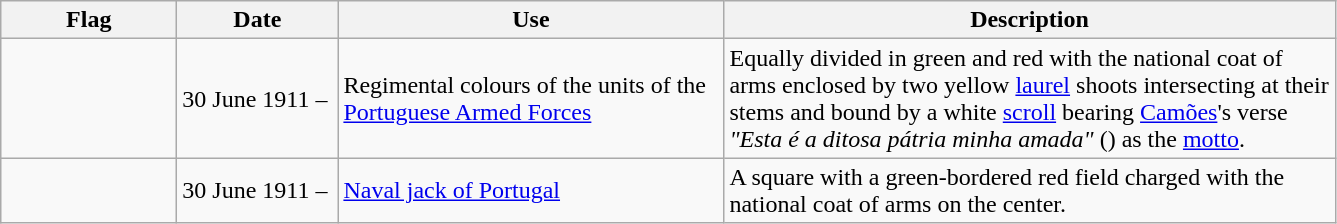<table class="wikitable">
<tr>
<th width="110">Flag</th>
<th width="100">Date</th>
<th width="250">Use</th>
<th width="400">Description</th>
</tr>
<tr>
<td></td>
<td>30 June 1911 –</td>
<td>Regimental colours of the units of the <a href='#'>Portuguese Armed Forces</a></td>
<td>Equally divided in green and red with the national coat of arms enclosed by two yellow <a href='#'>laurel</a> shoots intersecting at their stems and bound by a white <a href='#'>scroll</a> bearing <a href='#'>Camões</a>'s verse <em>"Esta é a ditosa pátria minha amada"</em> () as the <a href='#'>motto</a>.</td>
</tr>
<tr>
<td></td>
<td>30 June 1911 –</td>
<td><a href='#'>Naval jack of Portugal</a></td>
<td>A square with a green-bordered red field charged with the national coat of arms on the center.</td>
</tr>
</table>
